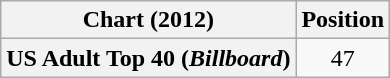<table class="wikitable plainrowheaders" style="text-align:center;">
<tr>
<th>Chart (2012)</th>
<th>Position</th>
</tr>
<tr>
<th scope="row">US Adult Top 40 (<em>Billboard</em>)</th>
<td>47</td>
</tr>
</table>
